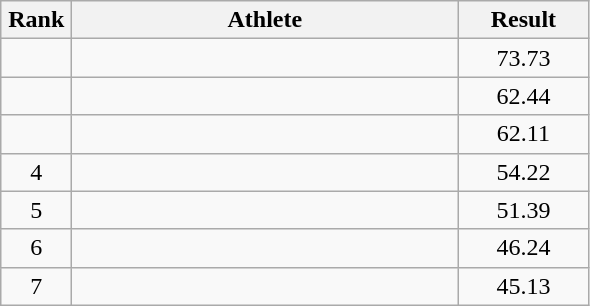<table class=wikitable style="text-align:center">
<tr>
<th width=40>Rank</th>
<th width=250>Athlete</th>
<th width=80>Result</th>
</tr>
<tr>
<td></td>
<td align=left></td>
<td>73.73</td>
</tr>
<tr>
<td></td>
<td align=left></td>
<td>62.44</td>
</tr>
<tr>
<td></td>
<td align=left></td>
<td>62.11</td>
</tr>
<tr>
<td>4</td>
<td align=left></td>
<td>54.22</td>
</tr>
<tr>
<td>5</td>
<td align=left></td>
<td>51.39</td>
</tr>
<tr>
<td>6</td>
<td align=left></td>
<td>46.24</td>
</tr>
<tr>
<td>7</td>
<td align=left></td>
<td>45.13</td>
</tr>
</table>
